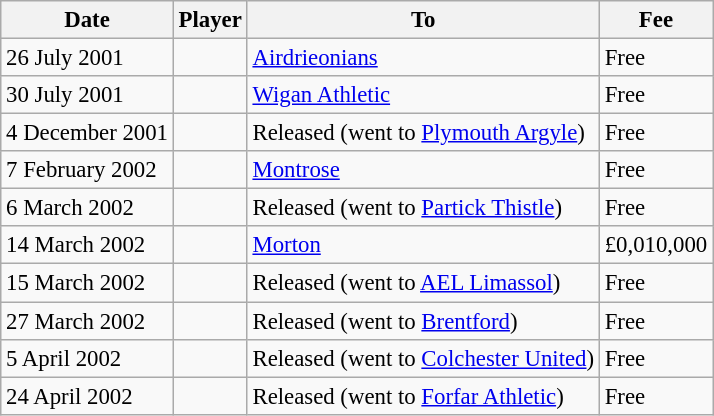<table class="wikitable sortable" style="font-size:95%">
<tr>
<th>Date</th>
<th>Player</th>
<th>To</th>
<th>Fee</th>
</tr>
<tr>
<td>26 July 2001</td>
<td> </td>
<td><a href='#'>Airdrieonians</a></td>
<td>Free</td>
</tr>
<tr>
<td>30 July 2001</td>
<td> </td>
<td><a href='#'>Wigan Athletic</a></td>
<td>Free</td>
</tr>
<tr>
<td>4 December 2001</td>
<td> </td>
<td>Released (went to <a href='#'>Plymouth Argyle</a>)</td>
<td>Free</td>
</tr>
<tr>
<td>7 February 2002</td>
<td> </td>
<td><a href='#'>Montrose</a></td>
<td>Free</td>
</tr>
<tr>
<td>6 March 2002</td>
<td> </td>
<td>Released (went to <a href='#'>Partick Thistle</a>)</td>
<td>Free</td>
</tr>
<tr>
<td>14 March 2002</td>
<td> </td>
<td><a href='#'>Morton</a></td>
<td>£0,010,000</td>
</tr>
<tr>
<td>15 March 2002</td>
<td> </td>
<td>Released (went to <a href='#'>AEL Limassol</a>)</td>
<td>Free</td>
</tr>
<tr>
<td>27 March 2002</td>
<td> </td>
<td>Released (went to <a href='#'>Brentford</a>)</td>
<td>Free</td>
</tr>
<tr>
<td>5 April 2002</td>
<td> </td>
<td>Released (went to <a href='#'>Colchester United</a>)</td>
<td>Free</td>
</tr>
<tr>
<td>24 April 2002</td>
<td> </td>
<td>Released (went to <a href='#'>Forfar Athletic</a>)</td>
<td>Free</td>
</tr>
</table>
